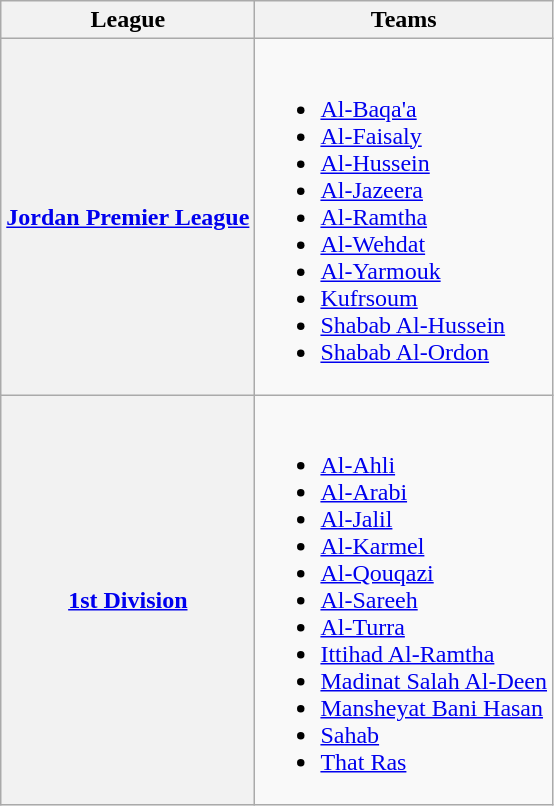<table class="wikitable">
<tr>
<th>League</th>
<th>Teams</th>
</tr>
<tr>
<th><a href='#'>Jordan Premier League</a></th>
<td valign=top><br><ul><li><a href='#'>Al-Baqa'a</a></li><li><a href='#'>Al-Faisaly</a></li><li><a href='#'>Al-Hussein</a></li><li><a href='#'>Al-Jazeera</a></li><li><a href='#'>Al-Ramtha</a></li><li><a href='#'>Al-Wehdat</a></li><li><a href='#'>Al-Yarmouk</a></li><li><a href='#'>Kufrsoum</a></li><li><a href='#'>Shabab Al-Hussein</a></li><li><a href='#'>Shabab Al-Ordon</a></li></ul></td>
</tr>
<tr>
<th><a href='#'>1st Division</a></th>
<td valign=top><br><ul><li><a href='#'>Al-Ahli</a></li><li><a href='#'>Al-Arabi</a></li><li><a href='#'>Al-Jalil</a></li><li><a href='#'>Al-Karmel</a></li><li><a href='#'>Al-Qouqazi</a></li><li><a href='#'>Al-Sareeh</a></li><li><a href='#'>Al-Turra</a></li><li><a href='#'>Ittihad Al-Ramtha</a></li><li><a href='#'>Madinat Salah Al-Deen</a></li><li><a href='#'>Mansheyat Bani Hasan</a></li><li><a href='#'>Sahab</a></li><li><a href='#'>That Ras</a></li></ul></td>
</tr>
</table>
